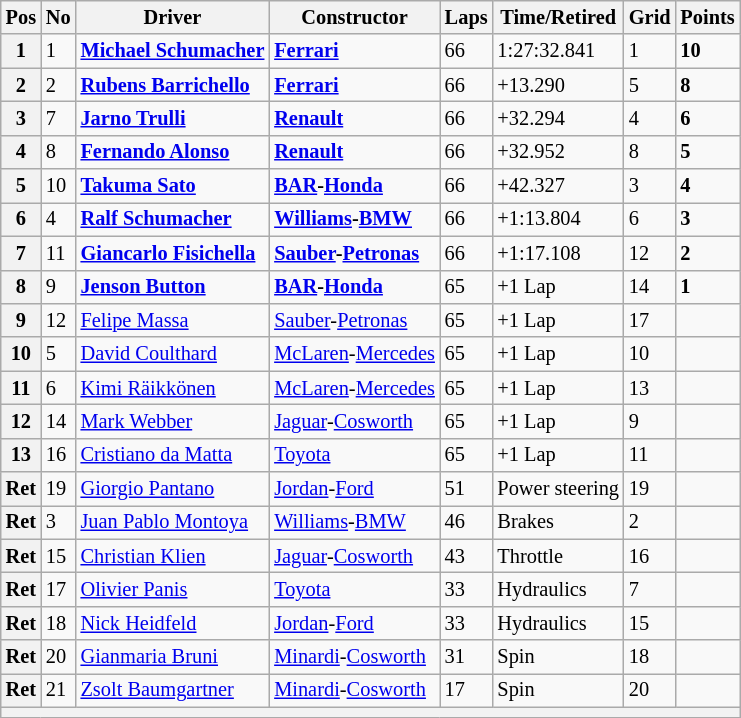<table class="wikitable" style="font-size: 85%;">
<tr>
<th>Pos</th>
<th>No</th>
<th>Driver</th>
<th>Constructor</th>
<th>Laps</th>
<th>Time/Retired</th>
<th>Grid</th>
<th>Points</th>
</tr>
<tr>
<th>1</th>
<td>1</td>
<td> <strong><a href='#'>Michael Schumacher</a></strong></td>
<td><strong><a href='#'>Ferrari</a></strong></td>
<td>66</td>
<td>1:27:32.841</td>
<td>1</td>
<td><strong>10</strong></td>
</tr>
<tr>
<th>2</th>
<td>2</td>
<td> <strong><a href='#'>Rubens Barrichello</a></strong></td>
<td><strong><a href='#'>Ferrari</a></strong></td>
<td>66</td>
<td>+13.290</td>
<td>5</td>
<td><strong>8</strong></td>
</tr>
<tr>
<th>3</th>
<td>7</td>
<td> <strong><a href='#'>Jarno Trulli</a></strong></td>
<td><strong><a href='#'>Renault</a></strong></td>
<td>66</td>
<td>+32.294</td>
<td>4</td>
<td><strong>6</strong></td>
</tr>
<tr>
<th>4</th>
<td>8</td>
<td> <strong><a href='#'>Fernando Alonso</a></strong></td>
<td><strong><a href='#'>Renault</a></strong></td>
<td>66</td>
<td>+32.952</td>
<td>8</td>
<td><strong>5</strong></td>
</tr>
<tr>
<th>5</th>
<td>10</td>
<td> <strong><a href='#'>Takuma Sato</a></strong></td>
<td><strong><a href='#'>BAR</a>-<a href='#'>Honda</a></strong></td>
<td>66</td>
<td>+42.327</td>
<td>3</td>
<td><strong>4</strong></td>
</tr>
<tr>
<th>6</th>
<td>4</td>
<td> <strong><a href='#'>Ralf Schumacher</a></strong></td>
<td><strong><a href='#'>Williams</a>-<a href='#'>BMW</a></strong></td>
<td>66</td>
<td>+1:13.804</td>
<td>6</td>
<td><strong>3</strong></td>
</tr>
<tr>
<th>7</th>
<td>11</td>
<td> <strong><a href='#'>Giancarlo Fisichella</a></strong></td>
<td><strong><a href='#'>Sauber</a>-<a href='#'>Petronas</a></strong></td>
<td>66</td>
<td>+1:17.108</td>
<td>12</td>
<td><strong>2</strong></td>
</tr>
<tr>
<th>8</th>
<td>9</td>
<td> <strong><a href='#'>Jenson Button</a></strong></td>
<td><strong><a href='#'>BAR</a>-<a href='#'>Honda</a></strong></td>
<td>65</td>
<td>+1 Lap</td>
<td>14</td>
<td><strong>1</strong></td>
</tr>
<tr>
<th>9</th>
<td>12</td>
<td> <a href='#'>Felipe Massa</a></td>
<td><a href='#'>Sauber</a>-<a href='#'>Petronas</a></td>
<td>65</td>
<td>+1 Lap</td>
<td>17</td>
<td> </td>
</tr>
<tr>
<th>10</th>
<td>5</td>
<td> <a href='#'>David Coulthard</a></td>
<td><a href='#'>McLaren</a>-<a href='#'>Mercedes</a></td>
<td>65</td>
<td>+1 Lap</td>
<td>10</td>
<td> </td>
</tr>
<tr>
<th>11</th>
<td>6</td>
<td> <a href='#'>Kimi Räikkönen</a></td>
<td><a href='#'>McLaren</a>-<a href='#'>Mercedes</a></td>
<td>65</td>
<td>+1 Lap</td>
<td>13</td>
<td> </td>
</tr>
<tr>
<th>12</th>
<td>14</td>
<td> <a href='#'>Mark Webber</a></td>
<td><a href='#'>Jaguar</a>-<a href='#'>Cosworth</a></td>
<td>65</td>
<td>+1 Lap</td>
<td>9</td>
<td> </td>
</tr>
<tr>
<th>13</th>
<td>16</td>
<td> <a href='#'>Cristiano da Matta</a></td>
<td><a href='#'>Toyota</a></td>
<td>65</td>
<td>+1 Lap</td>
<td>11</td>
<td> </td>
</tr>
<tr>
<th>Ret</th>
<td>19</td>
<td> <a href='#'>Giorgio Pantano</a></td>
<td><a href='#'>Jordan</a>-<a href='#'>Ford</a></td>
<td>51</td>
<td>Power steering</td>
<td>19</td>
<td> </td>
</tr>
<tr>
<th>Ret</th>
<td>3</td>
<td> <a href='#'>Juan Pablo Montoya</a></td>
<td><a href='#'>Williams</a>-<a href='#'>BMW</a></td>
<td>46</td>
<td>Brakes</td>
<td>2</td>
<td> </td>
</tr>
<tr>
<th>Ret</th>
<td>15</td>
<td> <a href='#'>Christian Klien</a></td>
<td><a href='#'>Jaguar</a>-<a href='#'>Cosworth</a></td>
<td>43</td>
<td>Throttle</td>
<td>16</td>
<td> </td>
</tr>
<tr>
<th>Ret</th>
<td>17</td>
<td> <a href='#'>Olivier Panis</a></td>
<td><a href='#'>Toyota</a></td>
<td>33</td>
<td>Hydraulics</td>
<td>7</td>
<td> </td>
</tr>
<tr>
<th>Ret</th>
<td>18</td>
<td> <a href='#'>Nick Heidfeld</a></td>
<td><a href='#'>Jordan</a>-<a href='#'>Ford</a></td>
<td>33</td>
<td>Hydraulics</td>
<td>15</td>
<td> </td>
</tr>
<tr>
<th>Ret</th>
<td>20</td>
<td> <a href='#'>Gianmaria Bruni</a></td>
<td><a href='#'>Minardi</a>-<a href='#'>Cosworth</a></td>
<td>31</td>
<td>Spin</td>
<td>18</td>
<td> </td>
</tr>
<tr>
<th>Ret</th>
<td>21</td>
<td> <a href='#'>Zsolt Baumgartner</a></td>
<td><a href='#'>Minardi</a>-<a href='#'>Cosworth</a></td>
<td>17</td>
<td>Spin</td>
<td>20</td>
<td> </td>
</tr>
<tr>
<th colspan="8"></th>
</tr>
</table>
